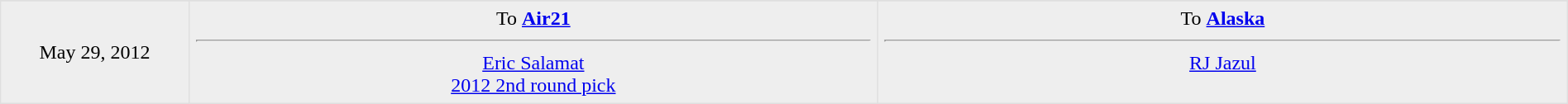<table border=1 style="border-collapse:collapse; text-align: center; width: 100%" bordercolor="#DFDFDF"  cellpadding="5">
<tr>
</tr>
<tr bgcolor="eeeeee">
<td style="width:12%">May 29, 2012</td>
<td style="width:44%" valign="top">To <strong><a href='#'>Air21</a></strong><hr><a href='#'>Eric Salamat</a> <br><a href='#'>2012 2nd round pick</a></td>
<td style="width:44%" valign="top">To <strong><a href='#'>Alaska</a></strong><hr><a href='#'>RJ Jazul</a></td>
</tr>
</table>
